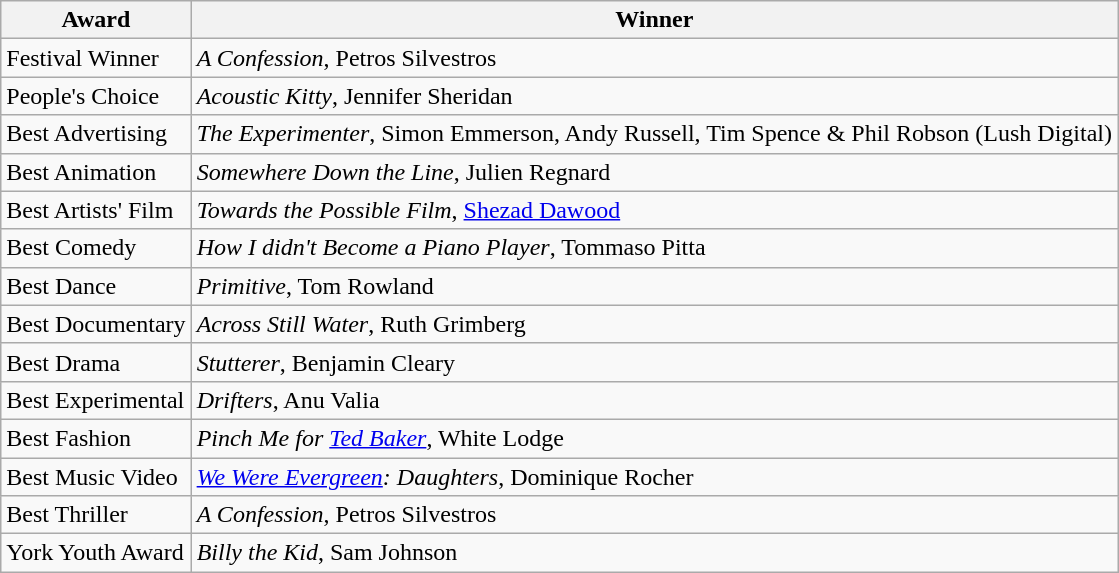<table class="wikitable">
<tr>
<th>Award</th>
<th>Winner</th>
</tr>
<tr>
<td>Festival Winner</td>
<td><em>A Confession</em>, Petros Silvestros</td>
</tr>
<tr>
<td>People's Choice</td>
<td><em>Acoustic Kitty</em>, Jennifer Sheridan</td>
</tr>
<tr>
<td>Best Advertising</td>
<td><em>The Experimenter</em>, Simon Emmerson, Andy Russell, Tim Spence & Phil Robson (Lush Digital)</td>
</tr>
<tr>
<td>Best Animation</td>
<td><em>Somewhere Down the Line</em>, Julien Regnard</td>
</tr>
<tr>
<td>Best Artists' Film</td>
<td><em>Towards the Possible Film</em>, <a href='#'>Shezad Dawood</a></td>
</tr>
<tr>
<td>Best Comedy</td>
<td><em>How I didn't Become a Piano Player</em>, Tommaso Pitta</td>
</tr>
<tr>
<td>Best Dance</td>
<td><em>Primitive</em>, Tom Rowland</td>
</tr>
<tr>
<td>Best Documentary</td>
<td><em>Across Still Water</em>, Ruth Grimberg</td>
</tr>
<tr>
<td>Best Drama</td>
<td><em>Stutterer</em>, Benjamin Cleary</td>
</tr>
<tr>
<td>Best Experimental</td>
<td><em>Drifters</em>, Anu Valia</td>
</tr>
<tr>
<td>Best Fashion</td>
<td><em>Pinch Me for <a href='#'>Ted Baker</a></em>, White Lodge</td>
</tr>
<tr>
<td>Best Music Video</td>
<td><em><a href='#'>We Were Evergreen</a>: Daughters</em>, Dominique Rocher</td>
</tr>
<tr>
<td>Best Thriller</td>
<td><em>A Confession</em>, Petros Silvestros</td>
</tr>
<tr>
<td>York Youth Award</td>
<td><em>Billy the Kid</em>, Sam Johnson</td>
</tr>
</table>
